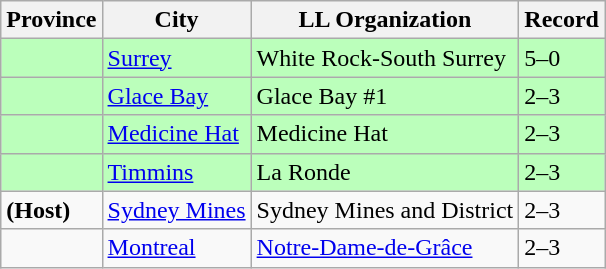<table class="wikitable">
<tr>
<th>Province</th>
<th>City</th>
<th>LL Organization</th>
<th>Record</th>
</tr>
<tr style="background:#bfb;">
<td><strong></strong></td>
<td><a href='#'>Surrey</a></td>
<td>White Rock-South Surrey</td>
<td>5–0</td>
</tr>
<tr style="background:#bfb;">
<td><strong></strong></td>
<td><a href='#'>Glace Bay</a></td>
<td>Glace Bay #1</td>
<td>2–3</td>
</tr>
<tr style="background:#bfb;">
<td><strong></strong></td>
<td><a href='#'>Medicine Hat</a></td>
<td>Medicine Hat</td>
<td>2–3</td>
</tr>
<tr style="background:#bfb;">
<td><strong></strong></td>
<td><a href='#'>Timmins</a></td>
<td>La Ronde</td>
<td>2–3</td>
</tr>
<tr>
<td><strong> (Host)</strong></td>
<td><a href='#'>Sydney Mines</a></td>
<td>Sydney Mines and District</td>
<td>2–3</td>
</tr>
<tr>
<td><strong></strong></td>
<td><a href='#'>Montreal</a></td>
<td><a href='#'>Notre-Dame-de-Grâce</a></td>
<td>2–3</td>
</tr>
</table>
